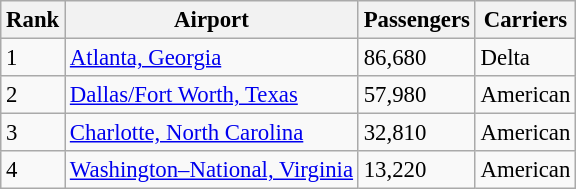<table class="wikitable sortable" style="font-size: 95%" width= align=>
<tr>
<th>Rank</th>
<th>Airport</th>
<th>Passengers</th>
<th>Carriers</th>
</tr>
<tr>
<td>1</td>
<td> <a href='#'>Atlanta, Georgia</a></td>
<td>86,680</td>
<td>Delta</td>
</tr>
<tr>
<td>2</td>
<td> <a href='#'>Dallas/Fort Worth, Texas</a></td>
<td>57,980</td>
<td>American</td>
</tr>
<tr>
<td>3</td>
<td> <a href='#'>Charlotte, North Carolina</a></td>
<td>32,810</td>
<td>American</td>
</tr>
<tr>
<td>4</td>
<td> <a href='#'>Washington–National, Virginia</a></td>
<td>13,220</td>
<td>American</td>
</tr>
</table>
